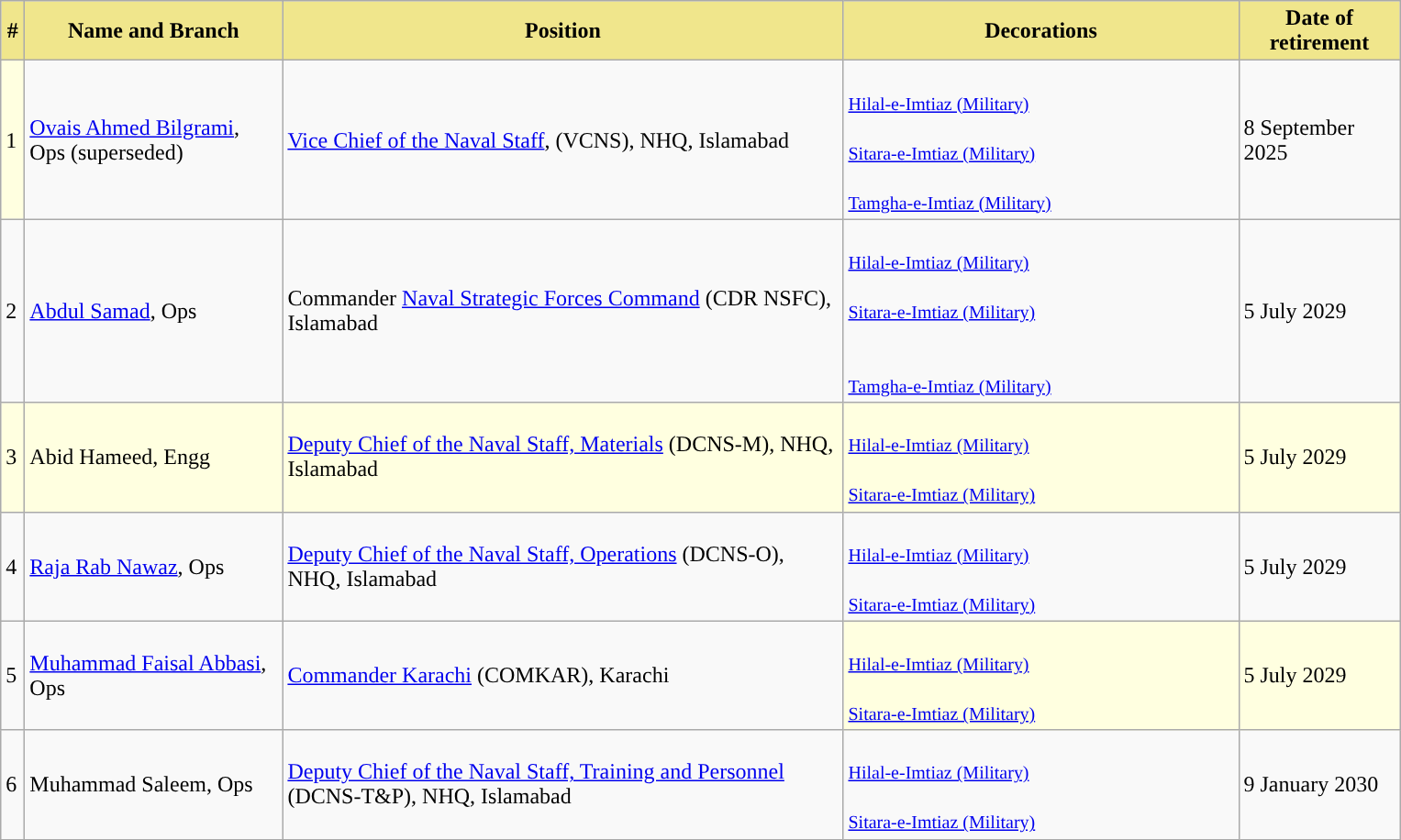<table class="wikitable">
<tr>
<th width="10" style="background:#F0E68C; text-align:center">#</th>
<th width="180" style="background:#F0E68C; text-align:center">Name and Branch</th>
<th width="400" style="background:#F0E68C; text-align:center">Position</th>
<th width="280" style="background:#F0E68C; text-align:center">Decorations</th>
<th width="110" style="background:#F0E68C; text-align:center">Date of retirement</th>
</tr>
<tr>
<td style="background:#FFFFE0;">1</td>
<td><a href='#'>Ovais Ahmed Bilgrami</a>, Ops (superseded)</td>
<td><a href='#'>Vice Chief of the Naval Staff</a>, (VCNS), NHQ, Islamabad</td>
<td><div> <br><small><a href='#'>Hilal-e-Imtiaz (Military)</a></small><br><br><small> <a href='#'>Sitara-e-Imtiaz (Military)</a></small><br><br> <small><a href='#'>Tamgha-e-Imtiaz (Military)</a></small></div></td>
<td>8 September 2025</td>
</tr>
<tr>
<td>2</td>
<td><a href='#'>Abdul Samad</a>, Ops</td>
<td>Commander <a href='#'>Naval Strategic Forces Command</a> (CDR NSFC), Islamabad</td>
<td><div> <br><small><a href='#'>Hilal-e-Imtiaz (Military)</a></small><br><br><small> <a href='#'>Sitara-e-Imtiaz (Military)</a></small><br><br><br> <small> <a href='#'>Tamgha-e-Imtiaz (Military)</a></small></div></td>
<td>5 July 2029</td>
</tr>
<tr>
<td style="background:#FFFFE0  ;">3</td>
<td style="background:#FFFFE0  ;">Abid Hameed, Engg</td>
<td style="background:#FFFFE0  ;"><a href='#'>Deputy Chief of the Naval Staff, Materials</a> (DCNS-M), NHQ, Islamabad</td>
<td style="background:#FFFFE0  ;"><div> <br><small><a href='#'>Hilal-e-Imtiaz (Military)</a></small><br><br><small> <a href='#'>Sitara-e-Imtiaz (Military)</a></small></div></td>
<td style="background:#FFFFE0;">5 July 2029</td>
</tr>
<tr>
<td>4</td>
<td><a href='#'>Raja Rab Nawaz</a>, Ops</td>
<td><a href='#'>Deputy Chief of the Naval Staff, Operations</a> (DCNS-O), NHQ, Islamabad</td>
<td><div> <br><small><a href='#'>Hilal-e-Imtiaz (Military)</a></small><br><br><small> <a href='#'>Sitara-e-Imtiaz (Military)</a></small></div></td>
<td>5 July 2029</td>
</tr>
<tr>
<td>5</td>
<td><a href='#'>Muhammad Faisal Abbasi</a>, Ops</td>
<td><a href='#'>Commander Karachi</a> (COMKAR), Karachi</td>
<td style="background:#FFFFE0  ;"><div> <br><small><a href='#'>Hilal-e-Imtiaz (Military)</a></small><br><br><small> <a href='#'>Sitara-e-Imtiaz (Military)</a></small></div></td>
<td style="background:#FFFFE0  ;">5 July 2029</td>
</tr>
<tr>
<td>6</td>
<td>Muhammad Saleem, Ops</td>
<td><a href='#'>Deputy Chief of the Naval Staff, Training and Personnel</a> (DCNS-T&P), NHQ, Islamabad</td>
<td><div> <br><small><a href='#'>Hilal-e-Imtiaz (Military)</a></small><br><br><small><a href='#'>Sitara-e-Imtiaz (Military)</a></small></div></td>
<td>9 January 2030</td>
</tr>
</table>
